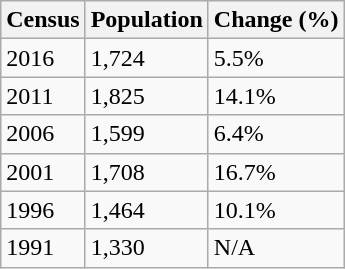<table class="wikitable">
<tr>
<th>Census</th>
<th>Population</th>
<th>Change (%)</th>
</tr>
<tr>
<td>2016</td>
<td>1,724</td>
<td>5.5%</td>
</tr>
<tr>
<td>2011</td>
<td>1,825</td>
<td>14.1%</td>
</tr>
<tr>
<td>2006</td>
<td>1,599</td>
<td>6.4%</td>
</tr>
<tr>
<td>2001</td>
<td>1,708</td>
<td>16.7%</td>
</tr>
<tr>
<td>1996</td>
<td>1,464</td>
<td>10.1%</td>
</tr>
<tr>
<td>1991</td>
<td>1,330</td>
<td>N/A</td>
</tr>
</table>
